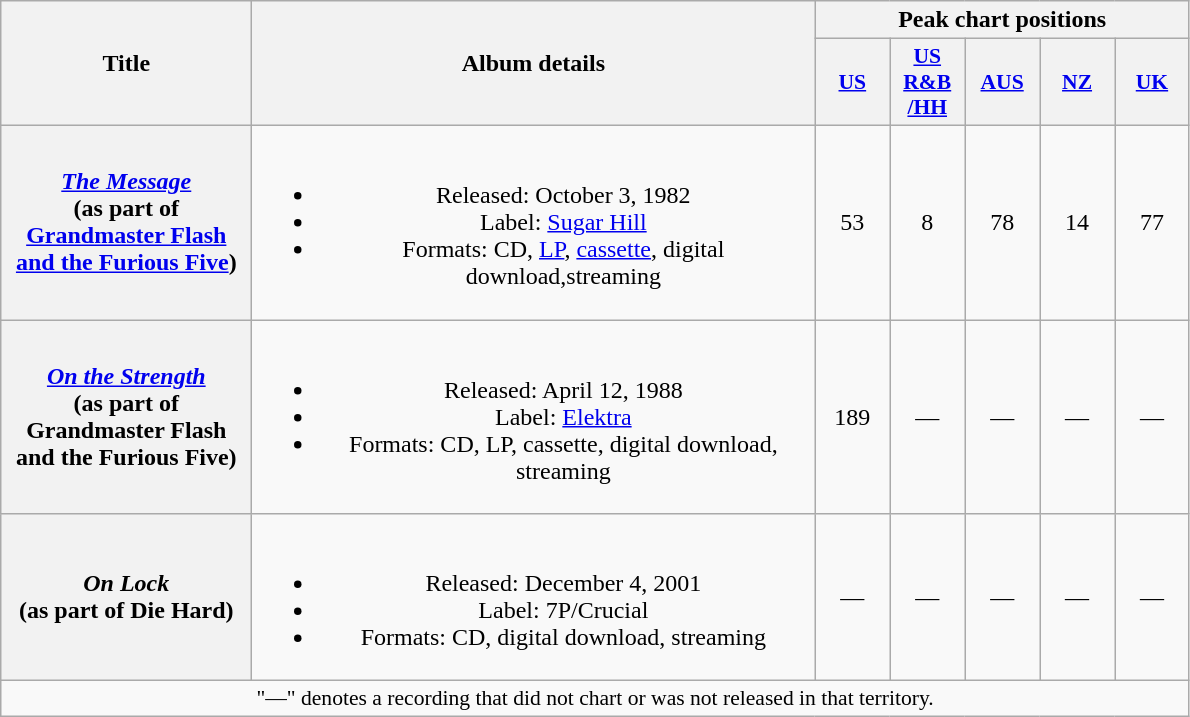<table class="wikitable plainrowheaders" style="text-align:center;">
<tr>
<th scope="col" rowspan="2" style="width:10em;">Title</th>
<th scope="col" rowspan="2" style="width:23em;">Album details</th>
<th scope="col" colspan="5">Peak chart positions</th>
</tr>
<tr>
<th scope="col" style="width:3em;font-size:90%;"><a href='#'>US</a><br></th>
<th scope="col" style="width:3em;font-size:90%;"><a href='#'>US<br>R&B<br>/HH</a><br></th>
<th scope="col" style="width:3em;font-size:90%;"><a href='#'>AUS</a><br></th>
<th scope="col" style="width:3em;font-size:90%;"><a href='#'>NZ</a><br></th>
<th scope="col" style="width:3em;font-size:90%;"><a href='#'>UK</a><br></th>
</tr>
<tr>
<th scope="row"><em><a href='#'>The Message</a></em><br><span>(as part of <a href='#'>Grandmaster Flash and the Furious Five</a>)</span></th>
<td><br><ul><li>Released: October 3, 1982</li><li>Label: <a href='#'>Sugar Hill</a></li><li>Formats: CD, <a href='#'>LP</a>, <a href='#'>cassette</a>, digital download,streaming</li></ul></td>
<td style="text-align:center;">53</td>
<td style="text-align:center;">8</td>
<td style="text-align:center;">78</td>
<td style="text-align:center;">14</td>
<td style="text-align:center;">77</td>
</tr>
<tr>
<th scope="row"><em><a href='#'>On the Strength</a></em><br><span>(as part of Grandmaster Flash and the Furious Five)</span></th>
<td><br><ul><li>Released: April 12, 1988</li><li>Label: <a href='#'>Elektra</a></li><li>Formats: CD, LP, cassette, digital download, streaming</li></ul></td>
<td style="text-align:center;">189</td>
<td style="text-align:center;">—</td>
<td style="text-align:center;">—</td>
<td style="text-align:center;">—</td>
<td style="text-align:center;">—</td>
</tr>
<tr>
<th scope="row"><em>On Lock</em><br><span>(as part of Die Hard)</span></th>
<td><br><ul><li>Released: December 4, 2001</li><li>Label: 7P/Crucial</li><li>Formats: CD, digital download, streaming</li></ul></td>
<td style="text-align:center;">—</td>
<td style="text-align:center;">—</td>
<td style="text-align:center;">—</td>
<td style="text-align:center;">—</td>
<td style="text-align:center;">—</td>
</tr>
<tr>
<td colspan="15" style="font-size:90%">"—" denotes a recording that did not chart or was not released in that territory.</td>
</tr>
</table>
